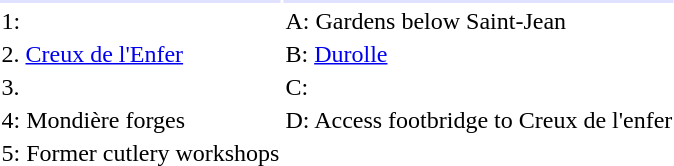<table>
<tr>
<td colspan="2"></td>
<td rowspan="7"></td>
</tr>
<tr bgcolor="#E0E0FF">
<td></td>
<td></td>
</tr>
<tr>
<td>1: </td>
<td>A: Gardens below Saint-Jean</td>
</tr>
<tr>
<td>2. <a href='#'>Creux de l'Enfer</a></td>
<td>B: <a href='#'>Durolle</a></td>
</tr>
<tr>
<td>3. </td>
<td>C: </td>
</tr>
<tr>
<td>4: Mondière forges</td>
<td>D: Access footbridge to Creux de l'enfer</td>
</tr>
<tr>
<td>5: Former cutlery workshops</td>
<td></td>
</tr>
</table>
